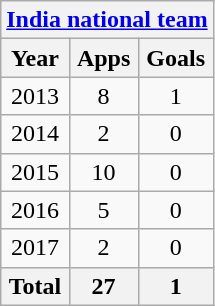<table class="wikitable" style="text-align:center">
<tr>
<th colspan=3><a href='#'>India national team</a></th>
</tr>
<tr>
<th>Year</th>
<th>Apps</th>
<th>Goals</th>
</tr>
<tr>
<td>2013</td>
<td>8</td>
<td>1</td>
</tr>
<tr>
<td>2014</td>
<td>2</td>
<td>0</td>
</tr>
<tr>
<td>2015</td>
<td>10</td>
<td>0</td>
</tr>
<tr>
<td>2016</td>
<td>5</td>
<td>0</td>
</tr>
<tr>
<td>2017</td>
<td>2</td>
<td>0</td>
</tr>
<tr>
<th>Total</th>
<th>27</th>
<th>1</th>
</tr>
</table>
